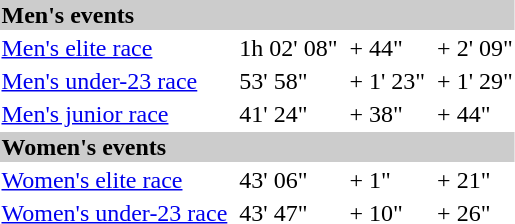<table>
<tr bgcolor="#cccccc">
<td colspan=7><strong>Men's events</strong></td>
</tr>
<tr>
<td><a href='#'>Men's elite race</a><br></td>
<td></td>
<td>1h 02' 08"</td>
<td></td>
<td>+ 44"</td>
<td></td>
<td>+ 2' 09"</td>
</tr>
<tr>
<td><a href='#'>Men's under-23 race</a><br></td>
<td></td>
<td>53' 58"</td>
<td></td>
<td>+ 1' 23"</td>
<td></td>
<td>+ 1' 29"</td>
</tr>
<tr>
<td><a href='#'>Men's junior race</a><br></td>
<td></td>
<td>41' 24"</td>
<td></td>
<td>+ 38"</td>
<td></td>
<td>+ 44"</td>
</tr>
<tr bgcolor="#cccccc">
<td colspan=7><strong>Women's events</strong></td>
</tr>
<tr>
<td><a href='#'>Women's elite race</a><br></td>
<td></td>
<td>43' 06"</td>
<td></td>
<td>+ 1"</td>
<td></td>
<td>+ 21"</td>
</tr>
<tr>
<td><a href='#'>Women's under-23 race</a></td>
<td></td>
<td>43' 47"</td>
<td></td>
<td>+ 10"</td>
<td></td>
<td>+ 26"</td>
</tr>
</table>
